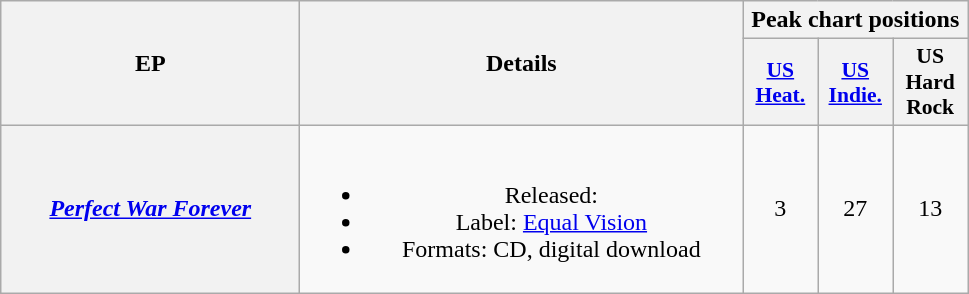<table class="wikitable plainrowheaders" style="text-align:center;">
<tr>
<th scope="col" rowspan="2" style="width:12em;">EP</th>
<th scope="col" rowspan="2" style="width:18em;">Details</th>
<th scope="col" colspan="10">Peak chart positions</th>
</tr>
<tr>
<th scope="col" style="width:3em;font-size:90%;"><a href='#'>US<br>Heat.</a><br></th>
<th scope="col" style="width:3em;font-size:90%;"><a href='#'>US<br>Indie.</a><br></th>
<th scope="col" style="width:3em;font-size:90%;">US<br>Hard Rock<br></th>
</tr>
<tr>
<th scope="row"><em><a href='#'>Perfect War Forever</a></em></th>
<td><br><ul><li>Released: </li><li>Label: <a href='#'>Equal Vision</a></li><li>Formats: CD, digital download</li></ul></td>
<td>3</td>
<td>27</td>
<td>13</td>
</tr>
</table>
